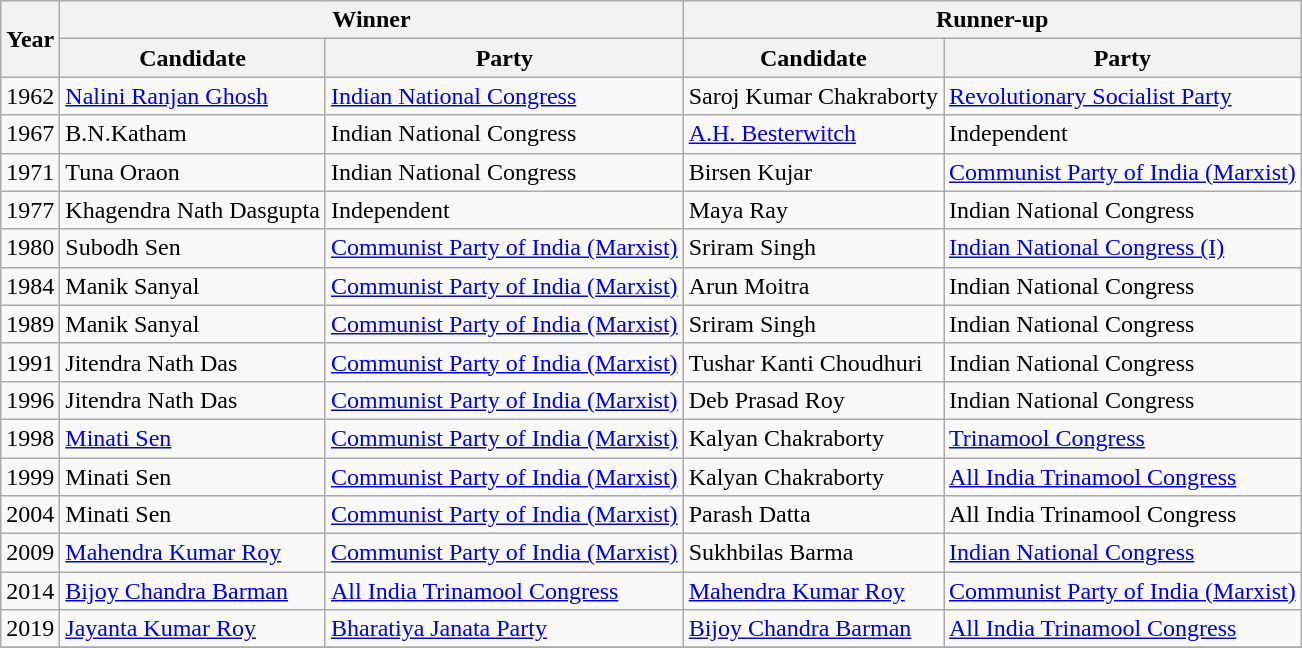<table class="wikitable sortable">
<tr>
<th rowspan="2">Year</th>
<th colspan="2">Winner</th>
<th colspan="2">Runner-up</th>
</tr>
<tr>
<th>Candidate</th>
<th>Party</th>
<th>Candidate</th>
<th>Party</th>
</tr>
<tr>
<td>1962</td>
<td><a href='#'>Nalini Ranjan Ghosh</a></td>
<td><a href='#'>Indian National Congress</a></td>
<td>Saroj Kumar Chakraborty</td>
<td><a href='#'>Revolutionary Socialist Party</a></td>
</tr>
<tr>
<td>1967</td>
<td>B.N.Katham</td>
<td>Indian National Congress</td>
<td><a href='#'>A.H. Besterwitch</a></td>
<td>Independent</td>
</tr>
<tr>
<td>1971</td>
<td>Tuna Oraon</td>
<td>Indian National Congress</td>
<td>Birsen Kujar</td>
<td><a href='#'>Communist Party of India (Marxist)</a></td>
</tr>
<tr>
<td>1977</td>
<td>Khagendra Nath Dasgupta</td>
<td>Independent</td>
<td>Maya Ray</td>
<td>Indian National Congress</td>
</tr>
<tr>
<td>1980</td>
<td>Subodh Sen</td>
<td><a href='#'>Communist Party of India (Marxist)</a></td>
<td>Sriram Singh</td>
<td><a href='#'>Indian National Congress (I)</a></td>
</tr>
<tr>
<td>1984</td>
<td>Manik Sanyal</td>
<td><a href='#'>Communist Party of India (Marxist)</a></td>
<td>Arun Moitra</td>
<td>Indian National Congress</td>
</tr>
<tr>
<td>1989</td>
<td>Manik Sanyal</td>
<td><a href='#'>Communist Party of India (Marxist)</a></td>
<td>Sriram Singh</td>
<td>Indian National Congress</td>
</tr>
<tr>
<td>1991</td>
<td>Jitendra Nath Das</td>
<td><a href='#'>Communist Party of India (Marxist)</a></td>
<td>Tushar Kanti Choudhuri</td>
<td>Indian National Congress</td>
</tr>
<tr>
<td>1996</td>
<td>Jitendra Nath Das</td>
<td><a href='#'>Communist Party of India (Marxist)</a></td>
<td>Deb Prasad Roy</td>
<td>Indian National Congress</td>
</tr>
<tr>
<td>1998</td>
<td><a href='#'>Minati Sen</a></td>
<td><a href='#'>Communist Party of India (Marxist)</a></td>
<td>Kalyan Chakraborty</td>
<td><a href='#'>Trinamool Congress</a></td>
</tr>
<tr>
<td>1999</td>
<td>Minati Sen</td>
<td><a href='#'>Communist Party of India (Marxist)</a></td>
<td>Kalyan Chakraborty</td>
<td><a href='#'>All India Trinamool Congress</a></td>
</tr>
<tr>
<td>2004</td>
<td>Minati Sen</td>
<td><a href='#'>Communist Party of India (Marxist)</a></td>
<td>Parash Datta</td>
<td>All India Trinamool Congress</td>
</tr>
<tr>
<td>2009</td>
<td><a href='#'>Mahendra Kumar Roy</a></td>
<td><a href='#'>Communist Party of India (Marxist)</a></td>
<td>Sukhbilas Barma</td>
<td><a href='#'>Indian National Congress</a></td>
</tr>
<tr>
<td>2014</td>
<td><a href='#'>Bijoy Chandra Barman</a></td>
<td><a href='#'>All India Trinamool Congress</a></td>
<td><a href='#'>Mahendra Kumar Roy</a></td>
<td><a href='#'>Communist Party of India (Marxist)</a></td>
</tr>
<tr>
<td>2019</td>
<td><a href='#'>Jayanta Kumar Roy</a></td>
<td><a href='#'>Bharatiya Janata Party</a></td>
<td><a href='#'>Bijoy Chandra Barman</a></td>
<td><a href='#'>All India Trinamool Congress</a></td>
</tr>
<tr>
</tr>
</table>
